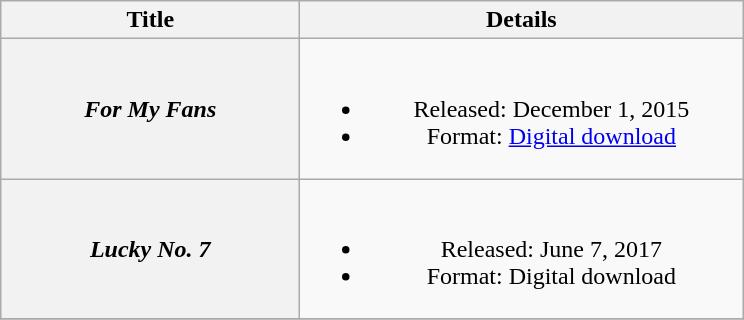<table class="wikitable plainrowheaders" style="text-align:center;">
<tr>
<th scope="col" style="width:12em;">Title</th>
<th scope="col" style="width:18em;">Details</th>
</tr>
<tr>
<th scope="row"><em>For My Fans</em></th>
<td><br><ul><li>Released: December 1, 2015</li><li>Format: <a href='#'>Digital download</a></li></ul></td>
</tr>
<tr>
<th scope="row"><em>Lucky No. 7</em></th>
<td><br><ul><li>Released: June 7, 2017</li><li>Format: Digital download</li></ul></td>
</tr>
<tr>
</tr>
</table>
